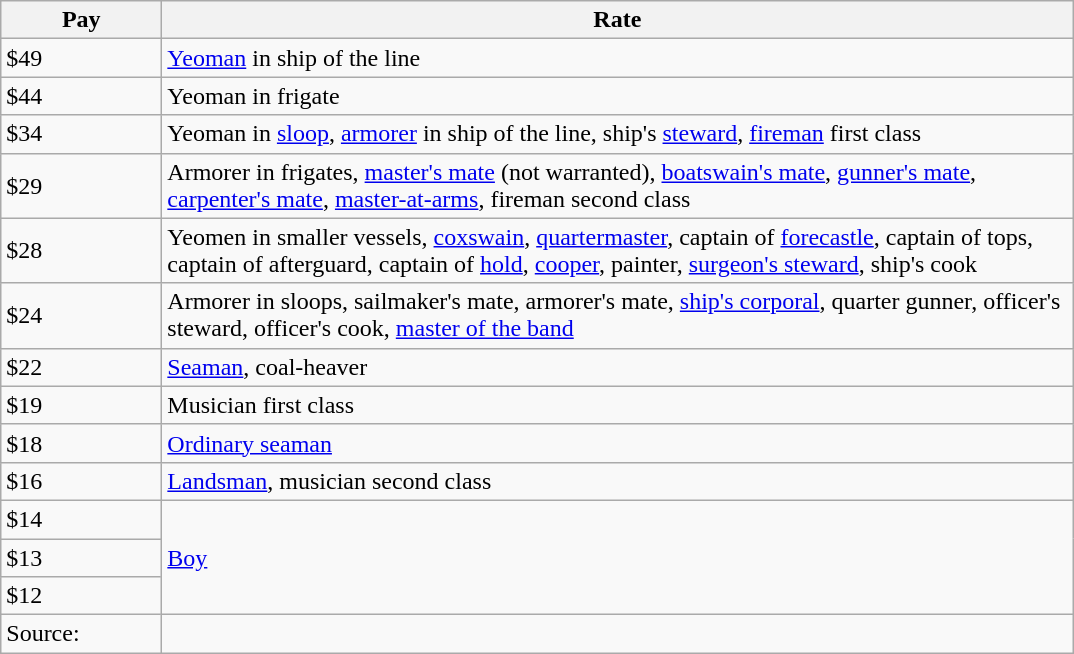<table class="wikitable">
<tr>
<th align="left" width="100">Pay</th>
<th align="left" width="600">Rate</th>
</tr>
<tr>
<td>$49</td>
<td><a href='#'>Yeoman</a> in ship of the line</td>
</tr>
<tr>
<td>$44</td>
<td>Yeoman in frigate</td>
</tr>
<tr>
<td>$34</td>
<td>Yeoman in <a href='#'>sloop</a>, <a href='#'>armorer</a> in ship of the line, ship's <a href='#'>steward</a>, <a href='#'>fireman</a> first class</td>
</tr>
<tr>
<td>$29</td>
<td>Armorer in frigates, <a href='#'>master's mate</a> (not warranted), <a href='#'>boatswain's mate</a>, <a href='#'>gunner's mate</a>, <a href='#'>carpenter's mate</a>, <a href='#'>master-at-arms</a>, fireman second class</td>
</tr>
<tr>
<td>$28</td>
<td>Yeomen in smaller vessels, <a href='#'>coxswain</a>, <a href='#'>quartermaster</a>, captain of <a href='#'>forecastle</a>, captain of tops, captain of afterguard, captain of <a href='#'>hold</a>, <a href='#'>cooper</a>, painter, <a href='#'>surgeon's steward</a>, ship's cook</td>
</tr>
<tr>
<td>$24</td>
<td>Armorer in sloops, sailmaker's mate, armorer's mate, <a href='#'>ship's corporal</a>, quarter gunner, officer's steward, officer's cook, <a href='#'>master of the band</a></td>
</tr>
<tr>
<td>$22</td>
<td><a href='#'>Seaman</a>, coal-heaver</td>
</tr>
<tr>
<td>$19</td>
<td>Musician first class</td>
</tr>
<tr>
<td>$18</td>
<td><a href='#'>Ordinary seaman</a></td>
</tr>
<tr>
<td>$16</td>
<td><a href='#'>Landsman</a>, musician second class</td>
</tr>
<tr>
<td>$14</td>
<td rowspan=3><a href='#'>Boy</a></td>
</tr>
<tr>
<td>$13</td>
</tr>
<tr>
<td>$12</td>
</tr>
<tr>
<td>Source:</td>
<td colspan=3></td>
</tr>
</table>
